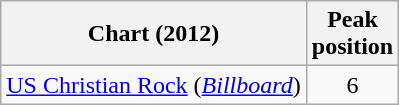<table class="wikitable sortable">
<tr>
<th>Chart (2012)</th>
<th>Peak<br>position</th>
</tr>
<tr>
<td><a href='#'>US Christian Rock</a> (<em><a href='#'>Billboard</a></em>)</td>
<td style="text-align:center;">6</td>
</tr>
</table>
